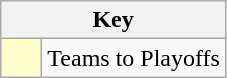<table class="wikitable" style="text-align: center;">
<tr>
<th colspan=2>Key</th>
</tr>
<tr>
<td style="background:#ffffcc; width:20px;"></td>
<td align=left>Teams to Playoffs</td>
</tr>
</table>
